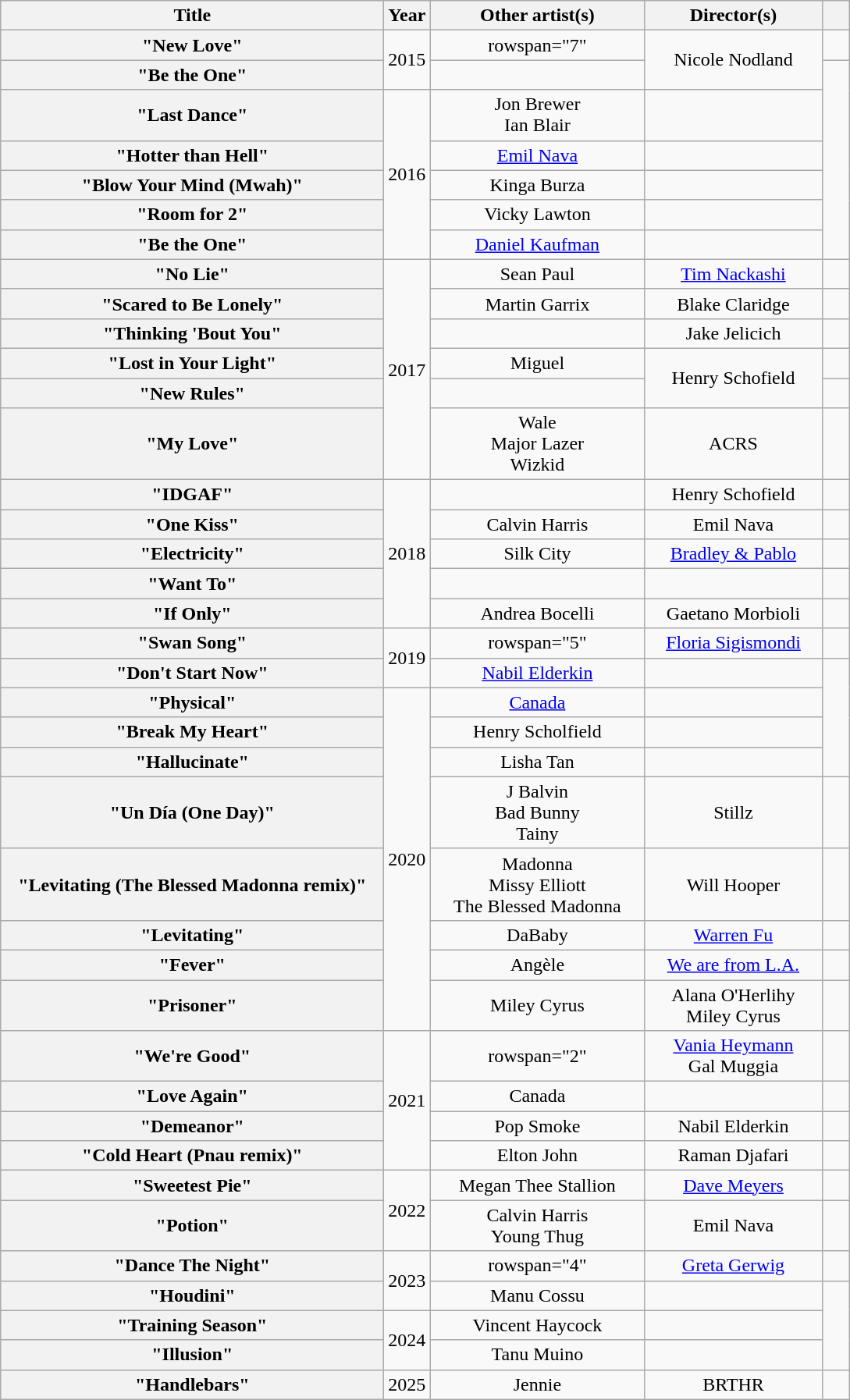<table class="wikitable plainrowheaders" style="text-align:center;">
<tr>
<th scope="col" style="width: 20em;">Title</th>
<th scope="col" style="width: 1em;">Year</th>
<th scope="col" style="width: 11em;">Other artist(s)</th>
<th scope="col" style="width: 9em;">Director(s)</th>
<th scope="col" style="width: 1em;"></th>
</tr>
<tr>
<th scope="row">"New Love"</th>
<td rowspan="2">2015</td>
<td>rowspan="7" </td>
<td rowspan="2">Nicole Nodland</td>
<td></td>
</tr>
<tr>
<th scope="row">"Be the One"</th>
<td></td>
</tr>
<tr>
<th scope="row">"Last Dance"</th>
<td rowspan="5">2016</td>
<td>Jon Brewer <br> Ian Blair</td>
<td></td>
</tr>
<tr>
<th scope="row">"Hotter than Hell"</th>
<td><a href='#'>Emil Nava</a></td>
<td></td>
</tr>
<tr>
<th scope="row">"Blow Your Mind (Mwah)"</th>
<td>Kinga Burza</td>
<td></td>
</tr>
<tr>
<th scope="row">"Room for 2"</th>
<td>Vicky Lawton</td>
<td></td>
</tr>
<tr>
<th scope="row">"Be the One"</th>
<td><a href='#'>Daniel Kaufman</a></td>
<td></td>
</tr>
<tr>
<th scope="row">"No Lie"</th>
<td rowspan="6">2017</td>
<td>Sean Paul</td>
<td><a href='#'>Tim Nackashi</a></td>
<td></td>
</tr>
<tr>
<th scope="row">"Scared to Be Lonely"</th>
<td>Martin Garrix</td>
<td>Blake Claridge</td>
<td></td>
</tr>
<tr>
<th scope="row">"Thinking 'Bout You"</th>
<td></td>
<td>Jake Jelicich</td>
<td></td>
</tr>
<tr>
<th scope="row">"Lost in Your Light"</th>
<td>Miguel</td>
<td rowspan="2">Henry Schofield</td>
<td></td>
</tr>
<tr>
<th scope="row">"New Rules"</th>
<td></td>
<td></td>
</tr>
<tr>
<th scope="row">"My Love"</th>
<td>Wale <br> Major Lazer <br> Wizkid</td>
<td>ACRS</td>
<td></td>
</tr>
<tr>
<th scope="row">"IDGAF"</th>
<td rowspan="5">2018</td>
<td></td>
<td>Henry Schofield</td>
<td></td>
</tr>
<tr>
<th scope="row">"One Kiss"</th>
<td>Calvin Harris</td>
<td>Emil Nava</td>
<td></td>
</tr>
<tr>
<th scope="row">"Electricity"</th>
<td>Silk City</td>
<td><a href='#'>Bradley & Pablo</a></td>
<td></td>
</tr>
<tr>
<th scope="row">"Want To"</th>
<td></td>
<td></td>
<td></td>
</tr>
<tr>
<th scope="row">"If Only"</th>
<td>Andrea Bocelli</td>
<td>Gaetano Morbioli</td>
<td></td>
</tr>
<tr>
<th scope="row">"Swan Song"</th>
<td rowspan="2">2019</td>
<td>rowspan="5" </td>
<td><a href='#'>Floria Sigismondi</a></td>
<td></td>
</tr>
<tr>
<th scope="row">"Don't Start Now"</th>
<td><a href='#'>Nabil Elderkin</a></td>
<td></td>
</tr>
<tr>
<th scope="row">"Physical"</th>
<td rowspan="8">2020</td>
<td><a href='#'>Canada</a></td>
<td></td>
</tr>
<tr>
<th scope="row">"Break My Heart"</th>
<td>Henry Scholfield</td>
<td></td>
</tr>
<tr>
<th scope="row">"Hallucinate"</th>
<td>Lisha Tan</td>
<td></td>
</tr>
<tr>
<th scope="row">"Un Día (One Day)"</th>
<td>J Balvin <br> Bad Bunny <br> Tainy</td>
<td>Stillz</td>
<td></td>
</tr>
<tr>
<th scope="row">"Levitating (The Blessed Madonna remix)"</th>
<td>Madonna <br> Missy Elliott <br> The Blessed Madonna</td>
<td>Will Hooper</td>
<td></td>
</tr>
<tr>
<th scope="row">"Levitating"</th>
<td>DaBaby</td>
<td><a href='#'>Warren Fu</a></td>
<td></td>
</tr>
<tr>
<th scope="row">"Fever"</th>
<td>Angèle</td>
<td><a href='#'>We are from L.A.</a></td>
<td></td>
</tr>
<tr>
<th scope="row">"Prisoner"</th>
<td>Miley Cyrus</td>
<td>Alana O'Herlihy <br> Miley Cyrus</td>
<td></td>
</tr>
<tr>
<th scope="row">"We're Good"</th>
<td rowspan="4">2021</td>
<td>rowspan="2" </td>
<td><a href='#'>Vania Heymann</a> <br> Gal Muggia</td>
<td></td>
</tr>
<tr>
<th scope="row">"Love Again"</th>
<td>Canada</td>
<td></td>
</tr>
<tr>
<th scope="row">"Demeanor"</th>
<td>Pop Smoke</td>
<td>Nabil Elderkin</td>
<td></td>
</tr>
<tr>
<th scope="row">"Cold Heart (Pnau remix)"</th>
<td>Elton John</td>
<td>Raman Djafari</td>
<td></td>
</tr>
<tr>
<th scope="row">"Sweetest Pie"</th>
<td rowspan="2">2022</td>
<td>Megan Thee Stallion</td>
<td><a href='#'>Dave Meyers</a></td>
<td></td>
</tr>
<tr>
<th scope="row">"Potion"</th>
<td>Calvin Harris <br> Young Thug</td>
<td>Emil Nava</td>
<td></td>
</tr>
<tr>
<th scope="row">"Dance The Night"</th>
<td rowspan="2">2023</td>
<td>rowspan="4" </td>
<td><a href='#'>Greta Gerwig</a></td>
<td></td>
</tr>
<tr>
<th scope="row">"Houdini"</th>
<td>Manu Cossu</td>
<td></td>
</tr>
<tr>
<th scope="row">"Training Season"</th>
<td rowspan="2">2024</td>
<td>Vincent Haycock</td>
<td></td>
</tr>
<tr>
<th scope="row">"Illusion"</th>
<td>Tanu Muino</td>
<td></td>
</tr>
<tr>
<th scope="row">"Handlebars"</th>
<td>2025</td>
<td>Jennie</td>
<td>BRTHR</td>
<td></td>
</tr>
</table>
